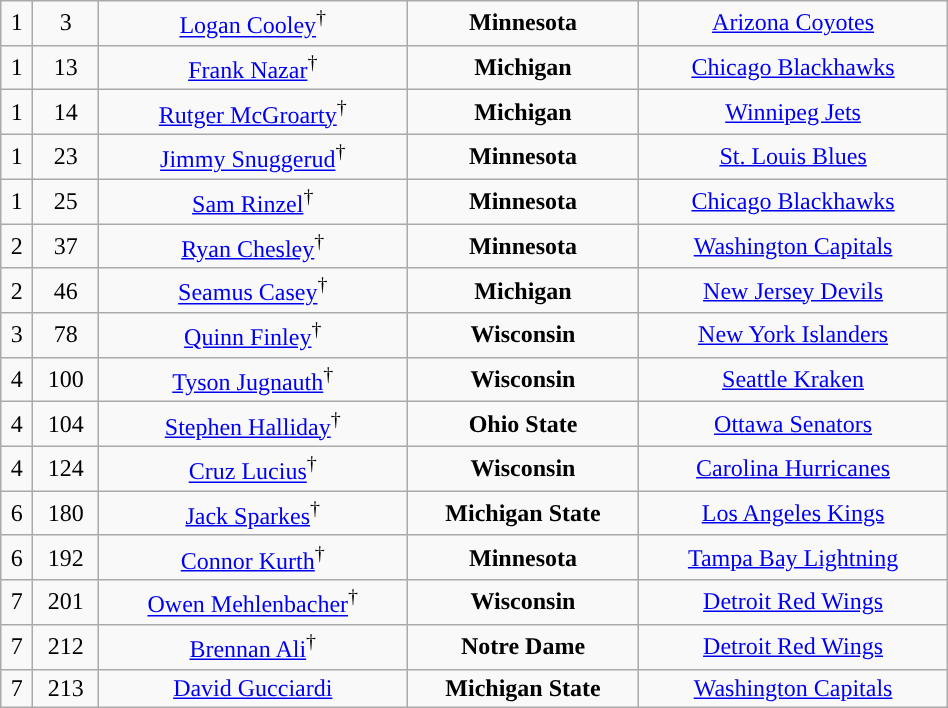<table class="wikitable sortable" width="50%">
<tr align="center" bgcolor="">
<td>1</td>
<td>3</td>
<td><a href='#'>Logan Cooley</a><sup>†</sup></td>
<td><strong>Minnesota</strong></td>
<td><a href='#'>Arizona Coyotes</a></td>
</tr>
<tr align="center" bgcolor="">
<td>1</td>
<td>13</td>
<td><a href='#'>Frank Nazar</a><sup>†</sup></td>
<td><strong>Michigan</strong></td>
<td><a href='#'>Chicago Blackhawks</a></td>
</tr>
<tr align="center" bgcolor="">
<td>1</td>
<td>14</td>
<td><a href='#'>Rutger McGroarty</a><sup>†</sup></td>
<td><strong>Michigan</strong></td>
<td><a href='#'>Winnipeg Jets</a></td>
</tr>
<tr align="center" bgcolor="">
<td>1</td>
<td>23</td>
<td><a href='#'>Jimmy Snuggerud</a><sup>†</sup></td>
<td><strong>Minnesota</strong></td>
<td><a href='#'>St. Louis Blues</a></td>
</tr>
<tr align="center" bgcolor="">
<td>1</td>
<td>25</td>
<td><a href='#'>Sam Rinzel</a><sup>†</sup></td>
<td><strong>Minnesota</strong></td>
<td><a href='#'>Chicago Blackhawks</a></td>
</tr>
<tr align="center" bgcolor="">
<td>2</td>
<td>37</td>
<td><a href='#'>Ryan Chesley</a><sup>†</sup></td>
<td><strong>Minnesota</strong></td>
<td><a href='#'>Washington Capitals</a></td>
</tr>
<tr align="center" bgcolor="">
<td>2</td>
<td>46</td>
<td><a href='#'>Seamus Casey</a><sup>†</sup></td>
<td><strong>Michigan</strong></td>
<td><a href='#'>New Jersey Devils</a></td>
</tr>
<tr align="center" bgcolor="">
<td>3</td>
<td>78</td>
<td><a href='#'>Quinn Finley</a><sup>†</sup></td>
<td><strong>Wisconsin</strong></td>
<td><a href='#'>New York Islanders</a></td>
</tr>
<tr align="center" bgcolor="">
<td>4</td>
<td>100</td>
<td><a href='#'>Tyson Jugnauth</a><sup>†</sup></td>
<td><strong>Wisconsin</strong></td>
<td><a href='#'>Seattle Kraken</a></td>
</tr>
<tr align="center" bgcolor="">
<td>4</td>
<td>104</td>
<td><a href='#'>Stephen Halliday</a><sup>†</sup></td>
<td><strong>Ohio State</strong></td>
<td><a href='#'>Ottawa Senators</a></td>
</tr>
<tr align="center" bgcolor="">
<td>4</td>
<td>124</td>
<td><a href='#'>Cruz Lucius</a><sup>†</sup></td>
<td><strong>Wisconsin</strong></td>
<td><a href='#'>Carolina Hurricanes</a></td>
</tr>
<tr align="center" bgcolor="">
<td>6</td>
<td>180</td>
<td><a href='#'>Jack Sparkes</a><sup>†</sup></td>
<td><strong>Michigan State</strong></td>
<td><a href='#'>Los Angeles Kings</a></td>
</tr>
<tr align="center" bgcolor="">
<td>6</td>
<td>192</td>
<td><a href='#'>Connor Kurth</a><sup>†</sup></td>
<td><strong>Minnesota</strong></td>
<td><a href='#'>Tampa Bay Lightning</a></td>
</tr>
<tr align="center" bgcolor="">
<td>7</td>
<td>201</td>
<td><a href='#'>Owen Mehlenbacher</a><sup>†</sup></td>
<td><strong>Wisconsin</strong></td>
<td><a href='#'>Detroit Red Wings</a></td>
</tr>
<tr align="center" bgcolor="">
<td>7</td>
<td>212</td>
<td><a href='#'>Brennan Ali</a><sup>†</sup></td>
<td><strong>Notre Dame</strong></td>
<td><a href='#'>Detroit Red Wings</a></td>
</tr>
<tr align="center" bgcolor="">
<td>7</td>
<td>213</td>
<td><a href='#'>David Gucciardi</a></td>
<td><strong>Michigan State</strong></td>
<td><a href='#'>Washington Capitals</a></td>
</tr>
</table>
